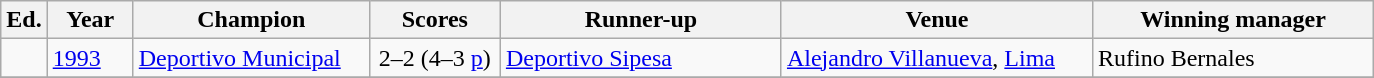<table class="wikitable sortable">
<tr>
<th width=px>Ed.</th>
<th width=50px>Year</th>
<th width=150px>Champion</th>
<th width=80px>Scores</th>
<th width=180px>Runner-up</th>
<th width=200px>Venue</th>
<th width=180px>Winning manager</th>
</tr>
<tr>
<td></td>
<td><a href='#'>1993</a></td>
<td><a href='#'>Deportivo Municipal</a> </td>
<td align="center">2–2 (4–3 <a href='#'>p</a>)</td>
<td><a href='#'>Deportivo Sipesa</a></td>
<td><a href='#'>Alejandro Villanueva</a>, <a href='#'>Lima</a></td>
<td> Rufino Bernales</td>
</tr>
<tr>
</tr>
</table>
